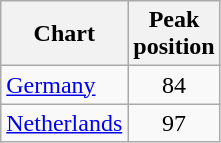<table class="wikitable sortable">
<tr>
<th>Chart</th>
<th>Peak<br>position</th>
</tr>
<tr>
<td><a href='#'>Germany</a></td>
<td align="center">84</td>
</tr>
<tr>
<td><a href='#'>Netherlands</a></td>
<td align="center">97</td>
</tr>
</table>
